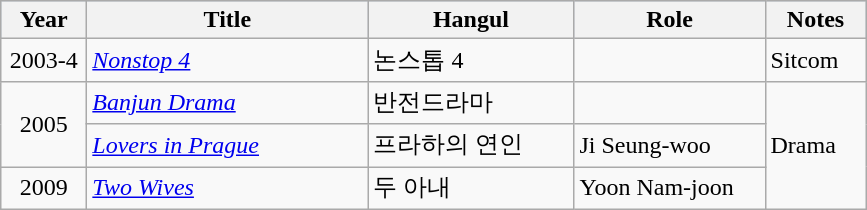<table class="wikitable sortable">
<tr style="background:#B0C4DE;">
<th style="width:50px;">Year</th>
<th style="width:180px;">Title</th>
<th style="width:130px;">Hangul</th>
<th style="width:120px;">Role</th>
<th style="width:60px;">Notes</th>
</tr>
<tr>
<td style="text-align:center">2003-4</td>
<td><em><a href='#'>Nonstop 4</a></em></td>
<td>논스톱 4</td>
<td></td>
<td>Sitcom</td>
</tr>
<tr>
<td rowspan="2" style="text-align:center">2005</td>
<td><em><a href='#'>Banjun Drama</a></em></td>
<td>반전드라마</td>
<td></td>
<td rowspan="3">Drama</td>
</tr>
<tr>
<td><em><a href='#'>Lovers in Prague</a></em></td>
<td>프라하의 연인</td>
<td>Ji Seung-woo</td>
</tr>
<tr>
<td style="text-align:center">2009</td>
<td><em><a href='#'>Two Wives</a></em></td>
<td>두 아내</td>
<td>Yoon Nam-joon</td>
</tr>
</table>
